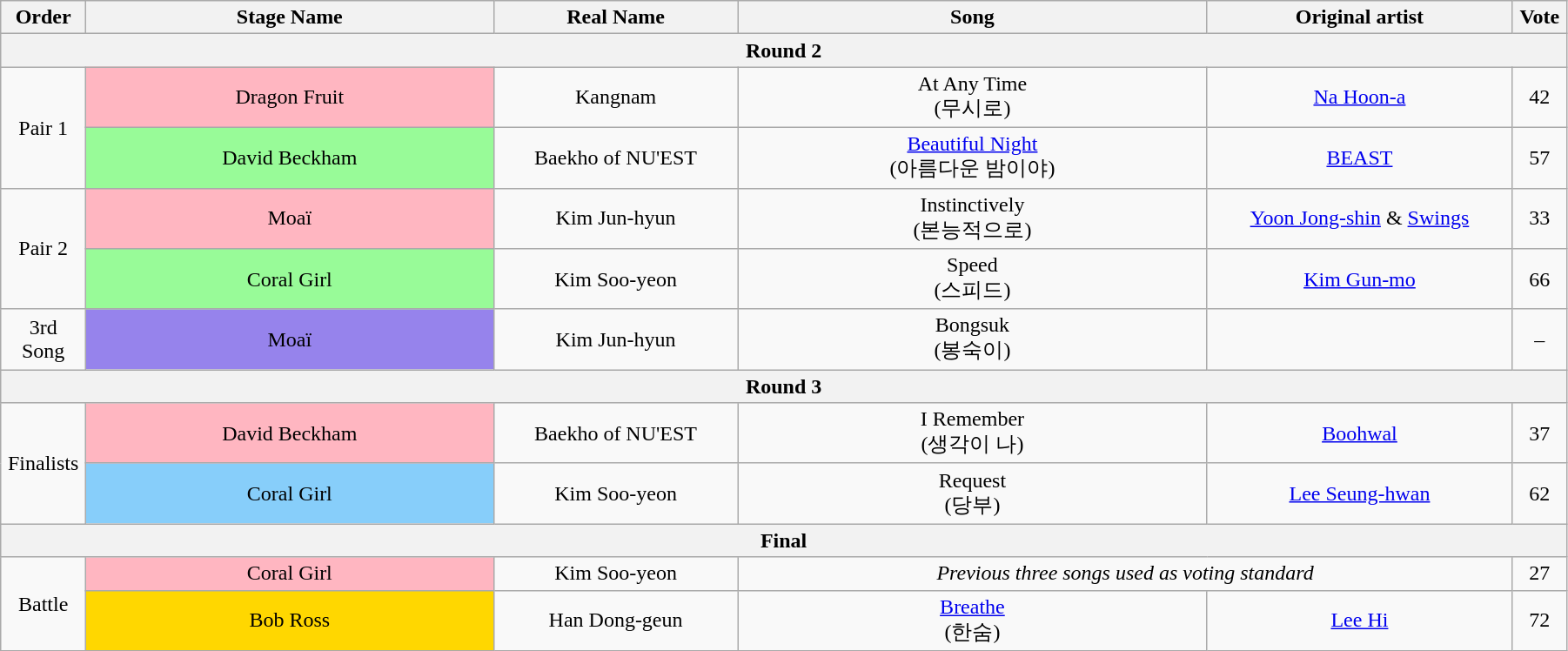<table class="wikitable" style="text-align:center; width:95%;">
<tr>
<th style="width:1%;">Order</th>
<th style="width:20%;">Stage Name</th>
<th style="width:12%;">Real Name</th>
<th style="width:23%;">Song</th>
<th style="width:15%;">Original artist</th>
<th style="width:1%;">Vote</th>
</tr>
<tr>
<th colspan=6>Round 2</th>
</tr>
<tr>
<td rowspan=2>Pair 1</td>
<td bgcolor="lightpink">Dragon Fruit</td>
<td>Kangnam</td>
<td>At Any Time<br>(무시로)</td>
<td><a href='#'>Na Hoon-a</a></td>
<td>42</td>
</tr>
<tr>
<td bgcolor="palegreen">David Beckham</td>
<td>Baekho of NU'EST</td>
<td><a href='#'>Beautiful Night</a><br>(아름다운 밤이야)</td>
<td><a href='#'>BEAST</a></td>
<td>57</td>
</tr>
<tr>
<td rowspan=2>Pair 2</td>
<td bgcolor="lightpink">Moaï</td>
<td>Kim Jun-hyun</td>
<td>Instinctively<br>(본능적으로)</td>
<td><a href='#'>Yoon Jong-shin</a> & <a href='#'>Swings</a></td>
<td>33</td>
</tr>
<tr>
<td bgcolor="palegreen">Coral Girl</td>
<td>Kim Soo-yeon</td>
<td>Speed<br>(스피드)</td>
<td><a href='#'>Kim Gun-mo</a></td>
<td>66</td>
</tr>
<tr>
<td>3rd Song</td>
<td bgcolor="#9683EC">Moaï</td>
<td>Kim Jun-hyun</td>
<td>Bongsuk<br>(봉숙이)</td>
<td></td>
<td>–</td>
</tr>
<tr>
<th colspan=6>Round 3</th>
</tr>
<tr>
<td rowspan=2>Finalists</td>
<td bgcolor="lightpink">David Beckham</td>
<td>Baekho of NU'EST</td>
<td>I Remember<br>(생각이 나)</td>
<td><a href='#'>Boohwal</a></td>
<td>37</td>
</tr>
<tr>
<td bgcolor="lightskyblue">Coral Girl</td>
<td>Kim Soo-yeon</td>
<td>Request<br>(당부)</td>
<td><a href='#'>Lee Seung-hwan</a></td>
<td>62</td>
</tr>
<tr>
<th colspan=6>Final</th>
</tr>
<tr>
<td rowspan=2>Battle</td>
<td bgcolor="lightpink">Coral Girl</td>
<td>Kim Soo-yeon</td>
<td colspan=2><em>Previous three songs used as voting standard</em></td>
<td>27</td>
</tr>
<tr>
<td bgcolor="gold">Bob Ross</td>
<td>Han Dong-geun</td>
<td><a href='#'>Breathe</a><br>(한숨)</td>
<td><a href='#'>Lee Hi</a></td>
<td>72</td>
</tr>
</table>
